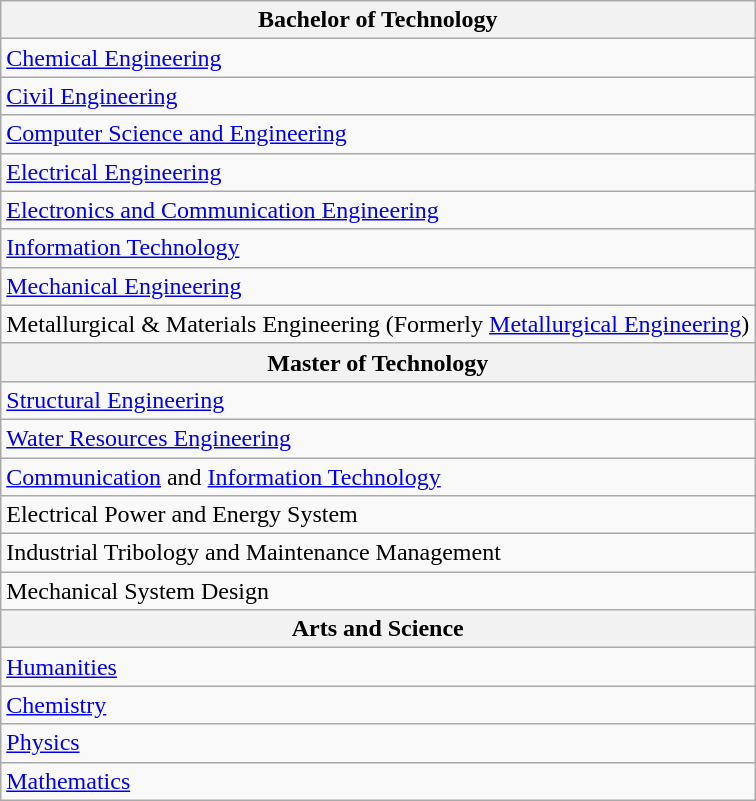<table class="wikitable">
<tr>
<th scope="col">Bachelor of Technology</th>
</tr>
<tr>
<td><a href='#'>Chemical Engineering</a></td>
</tr>
<tr>
<td><a href='#'>Civil Engineering</a></td>
</tr>
<tr>
<td><a href='#'>Computer Science and Engineering</a></td>
</tr>
<tr>
<td><a href='#'>Electrical Engineering</a></td>
</tr>
<tr>
<td><a href='#'>Electronics and Communication Engineering</a></td>
</tr>
<tr>
<td><a href='#'>Information Technology</a></td>
</tr>
<tr>
<td><a href='#'>Mechanical Engineering</a></td>
</tr>
<tr>
<td>Metallurgical & Materials Engineering (Formerly <a href='#'>Metallurgical Engineering</a>)</td>
</tr>
<tr>
<th scope="col">Master of Technology</th>
</tr>
<tr>
<td><a href='#'>Structural Engineering</a></td>
</tr>
<tr>
<td><a href='#'>Water Resources Engineering</a></td>
</tr>
<tr>
<td><a href='#'>Communication</a> and <a href='#'>Information Technology</a></td>
</tr>
<tr>
<td>Electrical Power and Energy System</td>
</tr>
<tr>
<td>Industrial Tribology and Maintenance Management</td>
</tr>
<tr>
<td>Mechanical System Design</td>
</tr>
<tr>
<th scope="col">Arts and Science</th>
</tr>
<tr>
<td><a href='#'>Humanities</a></td>
</tr>
<tr>
<td><a href='#'>Chemistry</a></td>
</tr>
<tr>
<td><a href='#'>Physics</a></td>
</tr>
<tr>
<td><a href='#'>Mathematics</a></td>
</tr>
</table>
